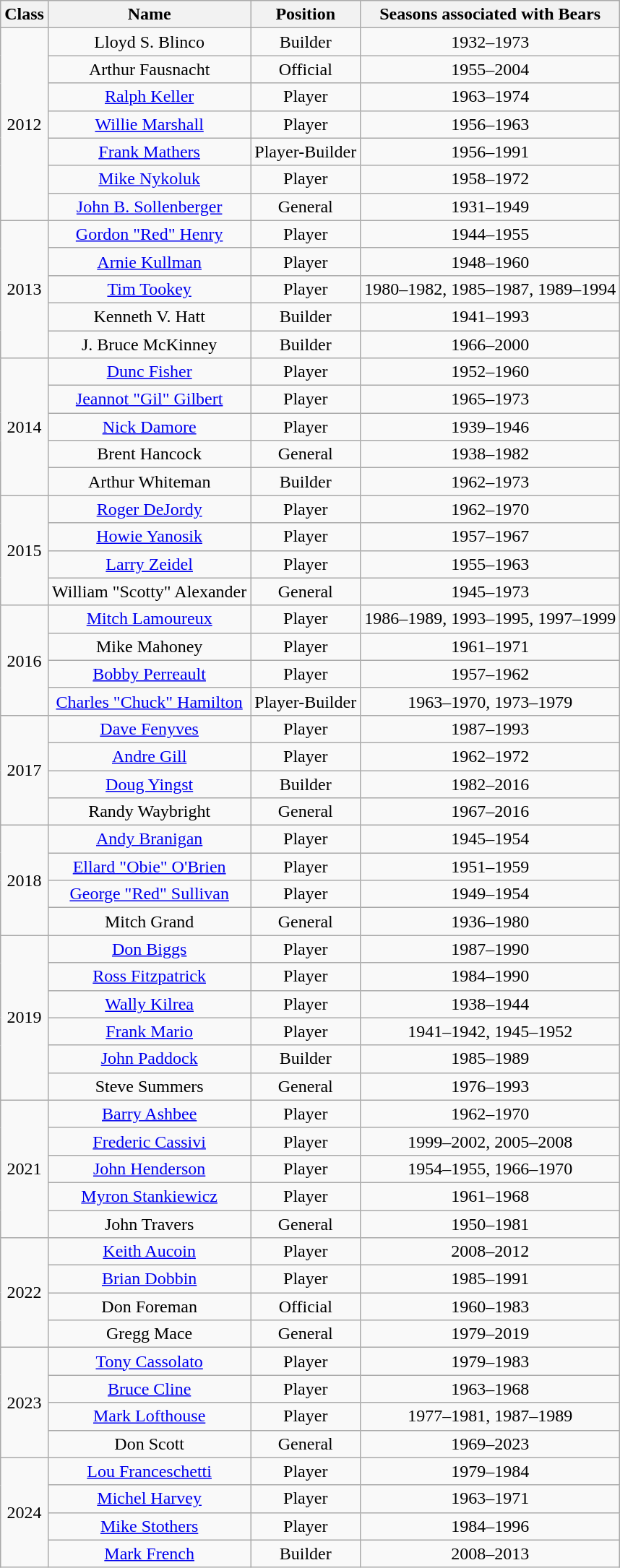<table class="wikitable sortable" style="text-align:center">
<tr>
<th>Class</th>
<th>Name</th>
<th>Position</th>
<th>Seasons associated with Bears</th>
</tr>
<tr>
<td rowspan="7">2012</td>
<td>Lloyd S. Blinco</td>
<td>Builder</td>
<td>1932–1973</td>
</tr>
<tr>
<td>Arthur Fausnacht</td>
<td>Official</td>
<td>1955–2004</td>
</tr>
<tr>
<td><a href='#'>Ralph Keller</a></td>
<td>Player</td>
<td>1963–1974</td>
</tr>
<tr>
<td><a href='#'>Willie Marshall</a></td>
<td>Player</td>
<td>1956–1963</td>
</tr>
<tr>
<td><a href='#'>Frank Mathers</a></td>
<td>Player-Builder</td>
<td>1956–1991</td>
</tr>
<tr>
<td><a href='#'>Mike Nykoluk</a></td>
<td>Player</td>
<td>1958–1972</td>
</tr>
<tr>
<td><a href='#'>John B. Sollenberger</a></td>
<td>General</td>
<td>1931–1949</td>
</tr>
<tr>
<td rowspan="5">2013</td>
<td><a href='#'>Gordon "Red" Henry</a></td>
<td>Player</td>
<td>1944–1955</td>
</tr>
<tr>
<td><a href='#'>Arnie Kullman</a></td>
<td>Player</td>
<td>1948–1960</td>
</tr>
<tr>
<td><a href='#'>Tim Tookey</a></td>
<td>Player</td>
<td>1980–1982, 1985–1987, 1989–1994</td>
</tr>
<tr>
<td>Kenneth V. Hatt</td>
<td>Builder</td>
<td>1941–1993</td>
</tr>
<tr>
<td>J. Bruce McKinney</td>
<td>Builder</td>
<td>1966–2000</td>
</tr>
<tr>
<td rowspan="5">2014</td>
<td><a href='#'>Dunc Fisher</a></td>
<td>Player</td>
<td>1952–1960</td>
</tr>
<tr>
<td><a href='#'>Jeannot "Gil" Gilbert</a></td>
<td>Player</td>
<td>1965–1973</td>
</tr>
<tr>
<td><a href='#'>Nick Damore</a></td>
<td>Player</td>
<td>1939–1946</td>
</tr>
<tr>
<td>Brent Hancock</td>
<td>General</td>
<td>1938–1982</td>
</tr>
<tr>
<td>Arthur Whiteman</td>
<td>Builder</td>
<td>1962–1973</td>
</tr>
<tr>
<td rowspan="4">2015</td>
<td><a href='#'>Roger DeJordy</a></td>
<td>Player</td>
<td>1962–1970</td>
</tr>
<tr>
<td><a href='#'>Howie Yanosik</a></td>
<td>Player</td>
<td>1957–1967</td>
</tr>
<tr>
<td><a href='#'>Larry Zeidel</a></td>
<td>Player</td>
<td>1955–1963</td>
</tr>
<tr>
<td>William "Scotty" Alexander</td>
<td>General</td>
<td>1945–1973</td>
</tr>
<tr>
<td rowspan="4">2016</td>
<td><a href='#'>Mitch Lamoureux</a></td>
<td>Player</td>
<td>1986–1989, 1993–1995, 1997–1999</td>
</tr>
<tr>
<td>Mike Mahoney </td>
<td>Player</td>
<td>1961–1971</td>
</tr>
<tr>
<td><a href='#'>Bobby Perreault</a></td>
<td>Player</td>
<td>1957–1962</td>
</tr>
<tr>
<td><a href='#'>Charles "Chuck" Hamilton</a></td>
<td>Player-Builder</td>
<td>1963–1970, 1973–1979</td>
</tr>
<tr>
<td rowspan="4">2017</td>
<td><a href='#'>Dave Fenyves</a></td>
<td>Player</td>
<td>1987–1993</td>
</tr>
<tr>
<td><a href='#'>Andre Gill</a></td>
<td>Player</td>
<td>1962–1972</td>
</tr>
<tr>
<td><a href='#'>Doug Yingst</a></td>
<td>Builder</td>
<td>1982–2016</td>
</tr>
<tr>
<td>Randy Waybright</td>
<td>General</td>
<td>1967–2016</td>
</tr>
<tr>
<td rowspan="4">2018</td>
<td><a href='#'>Andy Branigan</a></td>
<td>Player</td>
<td>1945–1954</td>
</tr>
<tr>
<td><a href='#'>Ellard "Obie" O'Brien</a></td>
<td>Player</td>
<td>1951–1959</td>
</tr>
<tr>
<td><a href='#'>George "Red" Sullivan</a></td>
<td>Player</td>
<td>1949–1954</td>
</tr>
<tr>
<td>Mitch Grand</td>
<td>General</td>
<td>1936–1980</td>
</tr>
<tr>
<td rowspan="6">2019</td>
<td><a href='#'>Don Biggs</a></td>
<td>Player</td>
<td>1987–1990</td>
</tr>
<tr>
<td><a href='#'>Ross Fitzpatrick</a></td>
<td>Player</td>
<td>1984–1990</td>
</tr>
<tr>
<td><a href='#'>Wally Kilrea</a></td>
<td>Player</td>
<td>1938–1944</td>
</tr>
<tr>
<td><a href='#'>Frank Mario</a></td>
<td>Player</td>
<td>1941–1942, 1945–1952</td>
</tr>
<tr>
<td><a href='#'>John Paddock</a></td>
<td>Builder</td>
<td>1985–1989</td>
</tr>
<tr>
<td>Steve Summers</td>
<td>General</td>
<td>1976–1993</td>
</tr>
<tr>
<td rowspan="5">2021</td>
<td><a href='#'>Barry Ashbee</a></td>
<td>Player</td>
<td>1962–1970</td>
</tr>
<tr>
<td><a href='#'>Frederic Cassivi</a></td>
<td>Player</td>
<td>1999–2002, 2005–2008</td>
</tr>
<tr>
<td><a href='#'>John Henderson</a></td>
<td>Player</td>
<td>1954–1955, 1966–1970</td>
</tr>
<tr>
<td><a href='#'>Myron Stankiewicz</a></td>
<td>Player</td>
<td>1961–1968</td>
</tr>
<tr>
<td>John Travers</td>
<td>General</td>
<td>1950–1981</td>
</tr>
<tr>
<td rowspan="4">2022</td>
<td><a href='#'>Keith Aucoin</a></td>
<td>Player</td>
<td>2008–2012</td>
</tr>
<tr>
<td><a href='#'>Brian Dobbin</a></td>
<td>Player</td>
<td>1985–1991</td>
</tr>
<tr>
<td>Don Foreman</td>
<td>Official</td>
<td>1960–1983</td>
</tr>
<tr>
<td>Gregg Mace</td>
<td>General</td>
<td>1979–2019</td>
</tr>
<tr>
<td rowspan="4">2023</td>
<td><a href='#'>Tony Cassolato</a></td>
<td>Player</td>
<td>1979–1983</td>
</tr>
<tr>
<td><a href='#'>Bruce Cline</a></td>
<td>Player</td>
<td>1963–1968</td>
</tr>
<tr>
<td><a href='#'>Mark Lofthouse</a></td>
<td>Player</td>
<td>1977–1981, 1987–1989</td>
</tr>
<tr>
<td>Don Scott</td>
<td>General</td>
<td>1969–2023</td>
</tr>
<tr>
<td rowspan="4">2024</td>
<td><a href='#'>Lou Franceschetti</a></td>
<td>Player</td>
<td>1979–1984</td>
</tr>
<tr>
<td><a href='#'>Michel Harvey</a></td>
<td>Player</td>
<td>1963–1971</td>
</tr>
<tr>
<td><a href='#'>Mike Stothers</a></td>
<td>Player</td>
<td>1984–1996</td>
</tr>
<tr>
<td><a href='#'>Mark French</a></td>
<td>Builder</td>
<td>2008–2013</td>
</tr>
</table>
